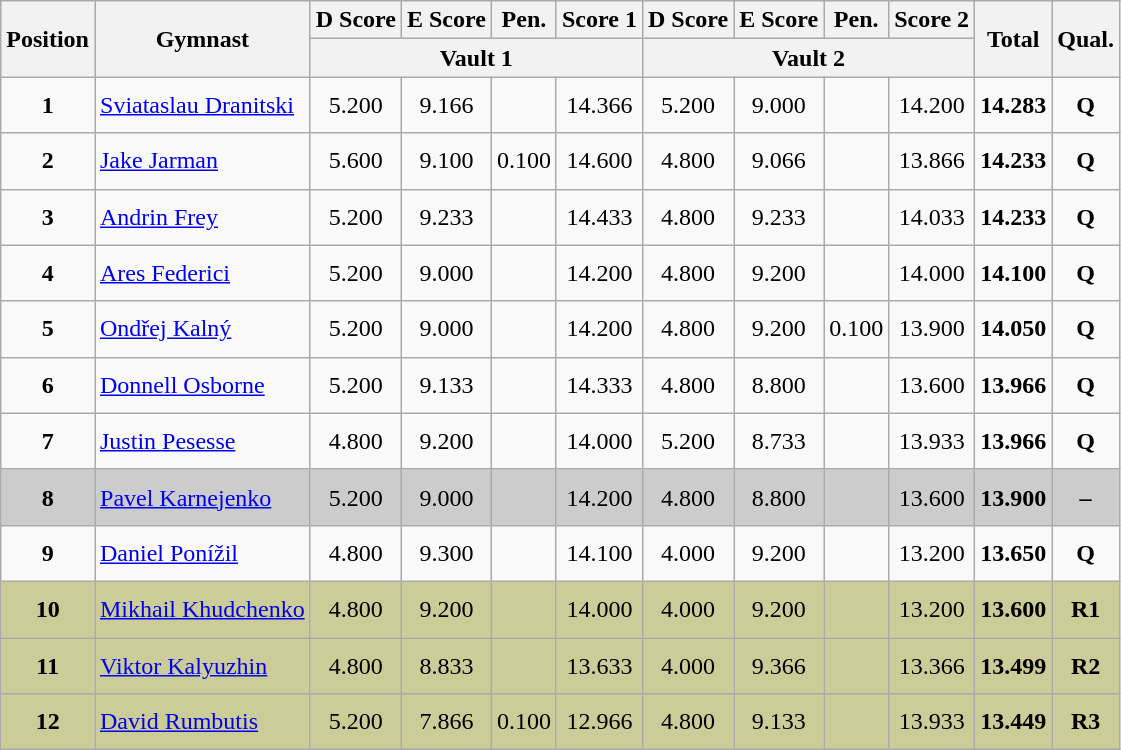<table style="text-align:center;" class="wikitable sortable">
<tr>
<th rowspan="2">Position</th>
<th rowspan="2">Gymnast</th>
<th>D Score</th>
<th>E Score</th>
<th>Pen.</th>
<th>Score 1</th>
<th>D Score</th>
<th>E Score</th>
<th>Pen.</th>
<th>Score 2</th>
<th rowspan="2">Total</th>
<th rowspan="2">Qual.</th>
</tr>
<tr>
<th colspan="4">Vault 1</th>
<th colspan="4">Vault 2</th>
</tr>
<tr>
<td scope="row" style="text-align:center"><strong>1</strong></td>
<td style="height:30px; text-align:left;"> <a href='#'>Sviataslau Dranitski</a></td>
<td>5.200</td>
<td>9.166</td>
<td></td>
<td>14.366</td>
<td>5.200</td>
<td>9.000</td>
<td></td>
<td>14.200</td>
<td><strong>14.283</strong></td>
<td><strong>Q</strong></td>
</tr>
<tr>
<td scope="row" style="text-align:center"><strong>2</strong></td>
<td style="height:30px; text-align:left;"> <a href='#'>Jake Jarman</a></td>
<td>5.600</td>
<td>9.100</td>
<td>0.100</td>
<td>14.600</td>
<td>4.800</td>
<td>9.066</td>
<td></td>
<td>13.866</td>
<td><strong>14.233</strong></td>
<td><strong>Q</strong></td>
</tr>
<tr>
<td scope="row" style="text-align:center"><strong>3</strong></td>
<td style="height:30px; text-align:left;"> <a href='#'>Andrin Frey</a></td>
<td>5.200</td>
<td>9.233</td>
<td></td>
<td>14.433</td>
<td>4.800</td>
<td>9.233</td>
<td></td>
<td>14.033</td>
<td><strong>14.233</strong></td>
<td><strong>Q</strong></td>
</tr>
<tr>
<td scope="row" style="text-align:center"><strong>4</strong></td>
<td style="height:30px; text-align:left;"> <a href='#'>Ares Federici</a></td>
<td>5.200</td>
<td>9.000</td>
<td></td>
<td>14.200</td>
<td>4.800</td>
<td>9.200</td>
<td></td>
<td>14.000</td>
<td><strong>14.100</strong></td>
<td><strong>Q</strong></td>
</tr>
<tr>
<td scope="row" style="text-align:center"><strong>5</strong></td>
<td style="height:30px; text-align:left;"> <a href='#'>Ondřej Kalný</a></td>
<td>5.200</td>
<td>9.000</td>
<td></td>
<td>14.200</td>
<td>4.800</td>
<td>9.200</td>
<td>0.100</td>
<td>13.900</td>
<td><strong>14.050</strong></td>
<td><strong>Q</strong></td>
</tr>
<tr>
<td scope="row" style="text-align:center"><strong>6</strong></td>
<td style="height:30px; text-align:left;"> <a href='#'>Donnell Osborne</a></td>
<td>5.200</td>
<td>9.133</td>
<td></td>
<td>14.333</td>
<td>4.800</td>
<td>8.800</td>
<td></td>
<td>13.600</td>
<td><strong>13.966</strong></td>
<td><strong>Q</strong></td>
</tr>
<tr>
<td scope="row" style="text-align:center"><strong>7</strong></td>
<td style="height:30px; text-align:left;"> <a href='#'>Justin Pesesse</a></td>
<td>4.800</td>
<td>9.200</td>
<td></td>
<td>14.000</td>
<td>5.200</td>
<td>8.733</td>
<td></td>
<td>13.933</td>
<td><strong>13.966</strong></td>
<td><strong>Q</strong></td>
</tr>
<tr style="background:#cccccc;">
<td scope="row" style="text-align:center"><strong>8</strong></td>
<td style="height:30px; text-align:left;"> <a href='#'>Pavel Karnejenko</a></td>
<td>5.200</td>
<td>9.000</td>
<td></td>
<td>14.200</td>
<td>4.800</td>
<td>8.800</td>
<td></td>
<td>13.600</td>
<td><strong>13.900</strong></td>
<td><strong>–</strong></td>
</tr>
<tr>
<td scope="row" style="text-align:center"><strong>9</strong></td>
<td style="height:30px; text-align:left;"> <a href='#'>Daniel Ponížil</a></td>
<td>4.800</td>
<td>9.300</td>
<td></td>
<td>14.100</td>
<td>4.000</td>
<td>9.200</td>
<td></td>
<td>13.200</td>
<td><strong>13.650</strong></td>
<td><strong>Q</strong></td>
</tr>
<tr style="background:#cccc99;">
<td scope="row" style="text-align:center"><strong>10</strong></td>
<td style="height:30px; text-align:left;"> <a href='#'>Mikhail Khudchenko</a></td>
<td>4.800</td>
<td>9.200</td>
<td></td>
<td>14.000</td>
<td>4.000</td>
<td>9.200</td>
<td></td>
<td>13.200</td>
<td><strong>13.600</strong></td>
<td><strong>R1</strong></td>
</tr>
<tr style="background:#cccc99;">
<td scope="row" style="text-align:center"><strong>11</strong></td>
<td style="height:30px; text-align:left;"> <a href='#'>Viktor Kalyuzhin</a></td>
<td>4.800</td>
<td>8.833</td>
<td></td>
<td>13.633</td>
<td>4.000</td>
<td>9.366</td>
<td></td>
<td>13.366</td>
<td><strong>13.499</strong></td>
<td><strong>R2</strong></td>
</tr>
<tr style="background:#cccc99;">
<td scope="row" style="text-align:center"><strong>12</strong></td>
<td style="height:30px; text-align:left;"> <a href='#'>David Rumbutis</a></td>
<td>5.200</td>
<td>7.866</td>
<td>0.100</td>
<td>12.966</td>
<td>4.800</td>
<td>9.133</td>
<td></td>
<td>13.933</td>
<td><strong>13.449</strong></td>
<td><strong>R3</strong></td>
</tr>
</table>
